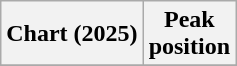<table class="wikitable sortable plainrowheaders" style="text-align:center">
<tr>
<th scope="col">Chart (2025)</th>
<th scope="col">Peak<br>position</th>
</tr>
<tr>
</tr>
</table>
